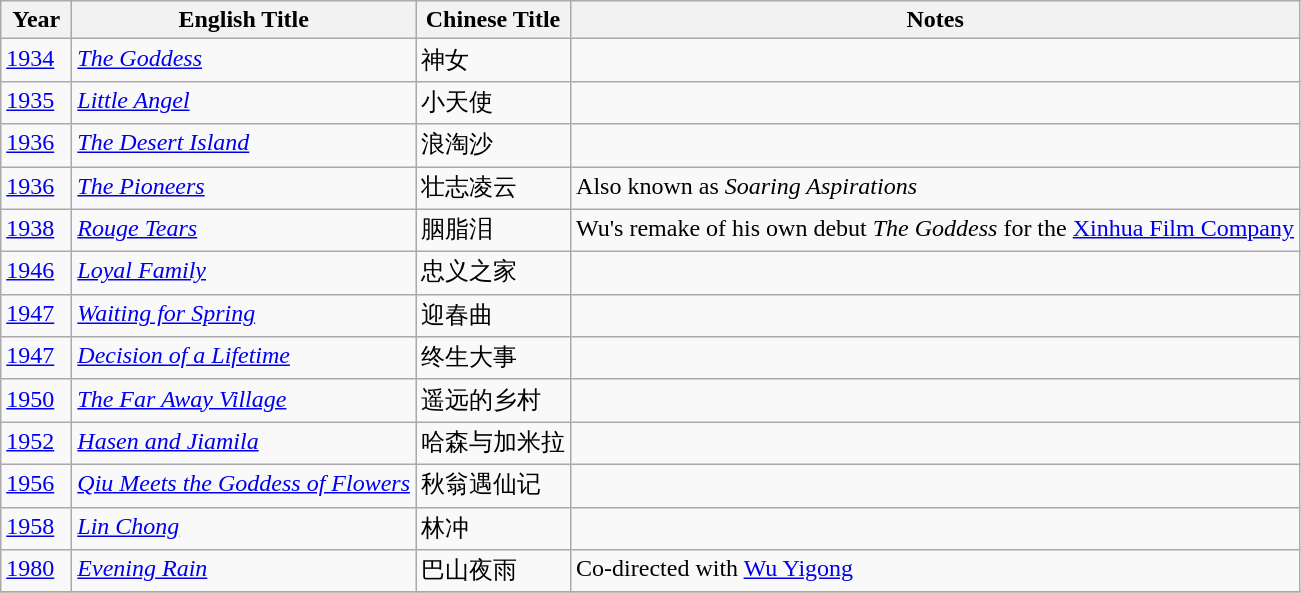<table class="wikitable">
<tr>
<th align="left" valign="top" width="40">Year</th>
<th align="left" valign="top">English Title</th>
<th align="left" valign="top">Chinese Title</th>
<th align="left" valign="top">Notes</th>
</tr>
<tr>
<td align="left" valign="top"><a href='#'>1934</a></td>
<td align="left" valign="top"><em><a href='#'>The Goddess</a></em></td>
<td align="left" valign="top">神女</td>
<td align="left" valign="top"></td>
</tr>
<tr>
<td align="left" valign="top"><a href='#'>1935</a></td>
<td align="left" valign="top"><em><a href='#'>Little Angel</a></em></td>
<td align="left" valign="top">小天使</td>
<td align="left" valign="top"></td>
</tr>
<tr>
<td align="left" valign="top"><a href='#'>1936</a></td>
<td align="left" valign="top"><em><a href='#'>The Desert Island</a></em></td>
<td align="left" valign="top">浪淘沙</td>
<td align="left" valign="top"></td>
</tr>
<tr>
<td align="left" valign="top"><a href='#'>1936</a></td>
<td align="left" valign="top"><em><a href='#'>The Pioneers</a></em></td>
<td align="left" valign="top">壮志凌云</td>
<td align="left" valign="top">Also known as <em>Soaring Aspirations</em></td>
</tr>
<tr>
<td align="left" valign="top"><a href='#'>1938</a></td>
<td align="left" valign="top"><em><a href='#'>Rouge Tears</a></em></td>
<td align="left" valign="top">胭脂泪</td>
<td align="left" valign="top">Wu's remake of his own debut <em>The Goddess</em> for the <a href='#'>Xinhua Film Company</a></td>
</tr>
<tr>
<td align="left" valign="top"><a href='#'>1946</a></td>
<td align="left" valign="top"><em><a href='#'>Loyal Family</a></em></td>
<td align="left" valign="top">忠义之家</td>
<td align="left" valign="top"></td>
</tr>
<tr>
<td align="left" valign="top"><a href='#'>1947</a></td>
<td align="left" valign="top"><em><a href='#'>Waiting for Spring</a></em></td>
<td align="left" valign="top">迎春曲</td>
<td align="left" valign="top"></td>
</tr>
<tr>
<td align="left" valign="top"><a href='#'>1947</a></td>
<td align="left" valign="top"><em><a href='#'>Decision of a Lifetime</a></em></td>
<td align="left" valign="top">终生大事</td>
<td align="left" valign="top"></td>
</tr>
<tr>
<td align="left" valign="top"><a href='#'>1950</a></td>
<td align="left" valign="top"><em><a href='#'>The Far Away Village</a></em></td>
<td align="left" valign="top">遥远的乡村</td>
<td align="left" valign="top"></td>
</tr>
<tr>
<td align="left" valign="top"><a href='#'>1952</a></td>
<td align="left" valign="top"><em><a href='#'>Hasen and Jiamila</a></em></td>
<td align="left" valign="top">哈森与加米拉</td>
<td align="left" valign="top"></td>
</tr>
<tr>
<td align="left" valign="top"><a href='#'>1956</a></td>
<td align="left" valign="top"><em><a href='#'>Qiu Meets the Goddess of Flowers</a></em></td>
<td align="left" valign="top">秋翁遇仙记</td>
<td align="left" valign="top"></td>
</tr>
<tr>
<td align="left" valign="top"><a href='#'>1958</a></td>
<td align="left" valign="top"><em><a href='#'>Lin Chong</a></em></td>
<td align="left" valign="top">林冲</td>
<td align="left" valign="top"></td>
</tr>
<tr>
<td align="left" valign="top"><a href='#'>1980</a></td>
<td align="left" valign="top"><em><a href='#'>Evening Rain</a></em></td>
<td align="left" valign="top">巴山夜雨</td>
<td align="left" valign="top">Co-directed with <a href='#'>Wu Yigong</a></td>
</tr>
<tr>
</tr>
</table>
